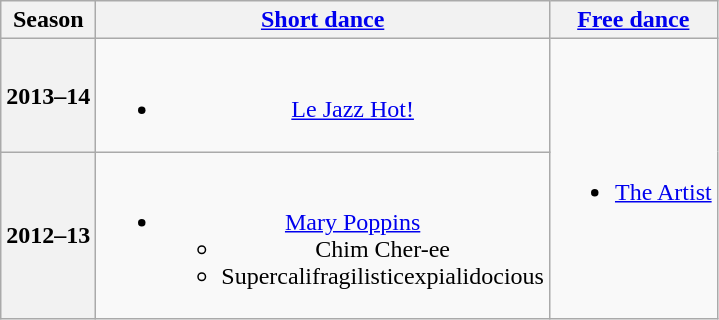<table class="wikitable" style="text-align:center">
<tr>
<th>Season</th>
<th><a href='#'>Short dance</a></th>
<th><a href='#'>Free dance</a></th>
</tr>
<tr>
<th>2013–14 <br> </th>
<td><br><ul><li> <a href='#'>Le Jazz Hot!</a></li></ul></td>
<td rowspan=2><br><ul><li><a href='#'>The Artist</a> <br></li></ul></td>
</tr>
<tr>
<th>2012–13 <br> </th>
<td><br><ul><li><a href='#'>Mary Poppins</a><ul><li> Chim Cher-ee</li><li> Supercalifragilisticexpialidocious</li></ul></li></ul></td>
</tr>
</table>
